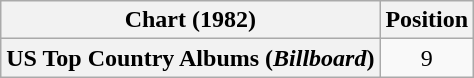<table class="wikitable plainrowheaders" style="text-align:center">
<tr>
<th scope="col">Chart (1982)</th>
<th scope="col">Position</th>
</tr>
<tr>
<th scope="row">US Top Country Albums (<em>Billboard</em>)</th>
<td>9</td>
</tr>
</table>
